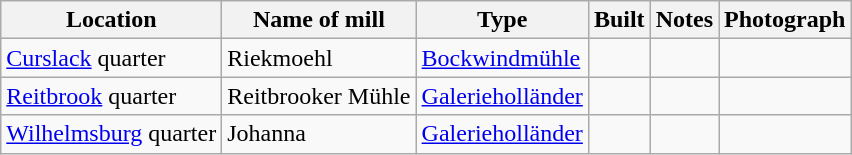<table class="wikitable sortable">
<tr>
<th>Location</th>
<th>Name of mill</th>
<th>Type</th>
<th>Built</th>
<th class="unsortable">Notes</th>
<th class="unsortable">Photograph</th>
</tr>
<tr>
<td><a href='#'>Curslack</a> quarter</td>
<td>Riekmoehl</td>
<td><a href='#'>Bockwindmühle</a></td>
<td></td>
<td></td>
<td></td>
</tr>
<tr>
<td><a href='#'>Reitbrook</a> quarter</td>
<td>Reitbrooker Mühle</td>
<td><a href='#'>Galerieholländer</a></td>
<td></td>
<td></td>
<td></td>
</tr>
<tr>
<td><a href='#'>Wilhelmsburg</a> quarter</td>
<td>Johanna</td>
<td><a href='#'>Galerieholländer</a></td>
<td></td>
<td></td>
<td></td>
</tr>
</table>
